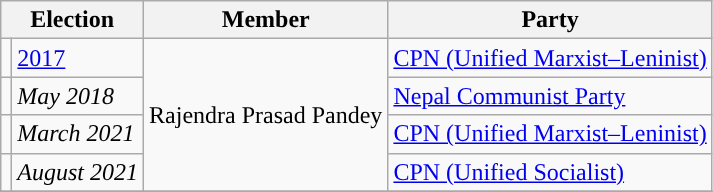<table class="wikitable">
<tr>
<th colspan="2">Election</th>
<th>Member</th>
<th>Party</th>
</tr>
<tr>
<td style="background-color:"></td>
<td><a href='#'>2017</a></td>
<td rowspan="4">Rajendra Prasad Pandey</td>
<td><a href='#'>CPN (Unified Marxist–Leninist)</a></td>
</tr>
<tr>
<td style="background-color:"></td>
<td><em>May 2018</em></td>
<td><a href='#'>Nepal Communist Party</a></td>
</tr>
<tr>
<td style="background-color:"></td>
<td><em>March 2021</em></td>
<td><a href='#'>CPN (Unified Marxist–Leninist)</a></td>
</tr>
<tr>
<td style="background-color:"></td>
<td><em>August 2021</em></td>
<td><a href='#'>CPN (Unified Socialist)</a></td>
</tr>
<tr>
</tr>
</table>
